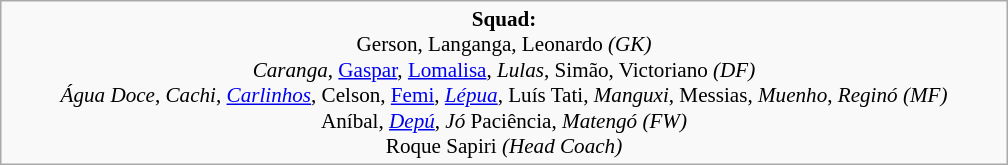<table class="wikitable" style="width:42em; margin:0.5em auto">
<tr>
<td style="font-size:88%" align="center"><strong>Squad:</strong><br>Gerson, Langanga, Leonardo <em>(GK)</em><br><em>Caranga</em>, <a href='#'>Gaspar</a>, <a href='#'>Lomalisa</a>, <em>Lulas</em>, Simão, Victoriano <em>(DF)</em><br><em>Água Doce</em>, <em>Cachi</em>, <em><a href='#'>Carlinhos</a></em>, Celson, <a href='#'>Femi</a>, <em><a href='#'>Lépua</a></em>, Luís Tati, <em>Manguxi</em>, Messias, <em>Muenho</em>, <em>Reginó</em> <em>(MF)</em><br>Aníbal, <em><a href='#'>Depú</a></em>, <em>Jó</em> Paciência, <em>Matengó</em> <em>(FW)</em><br>Roque Sapiri <em>(Head Coach)</em></td>
</tr>
</table>
